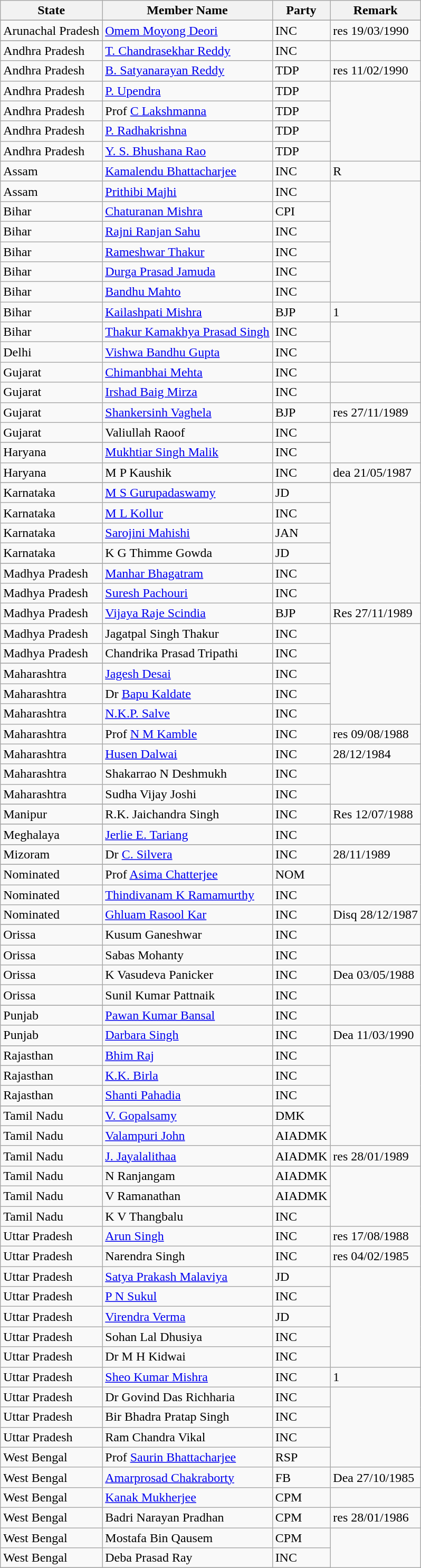<table class="wikitable sortable">
<tr>
<th>State</th>
<th>Member Name</th>
<th>Party</th>
<th>Remark</th>
</tr>
<tr>
</tr>
<tr>
<td>Arunachal Pradesh</td>
<td><a href='#'>Omem Moyong Deori</a></td>
<td>INC</td>
<td>res  19/03/1990</td>
</tr>
<tr>
</tr>
<tr>
<td>Andhra Pradesh</td>
<td><a href='#'>T. Chandrasekhar Reddy</a></td>
<td>INC</td>
<td></td>
</tr>
<tr>
<td>Andhra Pradesh</td>
<td><a href='#'>B. Satyanarayan Reddy</a></td>
<td>TDP</td>
<td>res  11/02/1990</td>
</tr>
<tr>
<td>Andhra Pradesh</td>
<td><a href='#'>P. Upendra</a></td>
<td>TDP</td>
</tr>
<tr>
<td>Andhra Pradesh</td>
<td>Prof <a href='#'>C Lakshmanna</a></td>
<td>TDP</td>
</tr>
<tr>
<td>Andhra Pradesh</td>
<td><a href='#'>P. Radhakrishna</a></td>
<td>TDP</td>
</tr>
<tr>
<td>Andhra Pradesh</td>
<td><a href='#'>Y. S. Bhushana Rao</a></td>
<td>TDP</td>
</tr>
<tr>
<td>Assam</td>
<td><a href='#'>Kamalendu Bhattacharjee</a></td>
<td>INC</td>
<td>R</td>
</tr>
<tr>
<td>Assam</td>
<td><a href='#'>Prithibi Majhi</a></td>
<td>INC</td>
</tr>
<tr>
<td>Bihar</td>
<td><a href='#'>Chaturanan Mishra</a></td>
<td>CPI</td>
</tr>
<tr>
<td>Bihar</td>
<td><a href='#'>Rajni Ranjan Sahu</a></td>
<td>INC</td>
</tr>
<tr>
<td>Bihar</td>
<td><a href='#'>Rameshwar Thakur</a></td>
<td>INC</td>
</tr>
<tr>
<td>Bihar</td>
<td><a href='#'>Durga Prasad Jamuda</a></td>
<td>INC</td>
</tr>
<tr>
<td>Bihar</td>
<td><a href='#'>Bandhu Mahto</a></td>
<td>INC</td>
</tr>
<tr>
<td>Bihar</td>
<td><a href='#'>Kailashpati Mishra</a></td>
<td>BJP</td>
<td>1</td>
</tr>
<tr>
<td>Bihar</td>
<td><a href='#'>Thakur Kamakhya Prasad Singh</a></td>
<td>INC</td>
</tr>
<tr>
<td>Delhi</td>
<td><a href='#'>Vishwa Bandhu Gupta</a></td>
<td>INC</td>
</tr>
<tr>
<td>Gujarat</td>
<td><a href='#'>Chimanbhai Mehta</a></td>
<td>INC</td>
<td></td>
</tr>
<tr>
<td>Gujarat</td>
<td><a href='#'>Irshad Baig Mirza </a></td>
<td>INC</td>
</tr>
<tr>
<td>Gujarat</td>
<td><a href='#'>Shankersinh Vaghela</a></td>
<td>BJP</td>
<td>res 27/11/1989</td>
</tr>
<tr>
<td>Gujarat</td>
<td>Valiullah Raoof</td>
<td>INC</td>
</tr>
<tr>
</tr>
<tr>
<td>Haryana</td>
<td><a href='#'>Mukhtiar Singh Malik</a></td>
<td>INC</td>
</tr>
<tr>
<td>Haryana</td>
<td>M P Kaushik</td>
<td>INC</td>
<td>dea 21/05/1987</td>
</tr>
<tr>
</tr>
<tr>
<td>Karnataka</td>
<td><a href='#'>M S Gurupadaswamy</a></td>
<td>JD</td>
</tr>
<tr>
<td>Karnataka</td>
<td><a href='#'>M L Kollur</a></td>
<td>INC</td>
</tr>
<tr>
<td>Karnataka</td>
<td><a href='#'>Sarojini Mahishi</a></td>
<td>JAN</td>
</tr>
<tr>
<td>Karnataka</td>
<td>K G Thimme Gowda</td>
<td>JD</td>
</tr>
<tr>
</tr>
<tr>
<td>Madhya Pradesh</td>
<td><a href='#'>Manhar Bhagatram</a></td>
<td>INC</td>
</tr>
<tr>
<td>Madhya Pradesh</td>
<td><a href='#'>Suresh Pachouri</a></td>
<td>INC</td>
</tr>
<tr>
<td>Madhya Pradesh</td>
<td><a href='#'>Vijaya Raje Scindia</a></td>
<td>BJP</td>
<td>Res 27/11/1989</td>
</tr>
<tr>
<td>Madhya Pradesh</td>
<td>Jagatpal Singh Thakur</td>
<td>INC</td>
</tr>
<tr>
<td>Madhya Pradesh</td>
<td>Chandrika Prasad Tripathi</td>
<td>INC</td>
</tr>
<tr>
</tr>
<tr>
<td>Maharashtra</td>
<td><a href='#'>Jagesh Desai</a></td>
<td>INC</td>
</tr>
<tr>
<td>Maharashtra</td>
<td>Dr <a href='#'>Bapu Kaldate</a></td>
<td>INC</td>
</tr>
<tr>
<td>Maharashtra</td>
<td><a href='#'>N.K.P. Salve</a></td>
<td>INC</td>
</tr>
<tr>
<td>Maharashtra</td>
<td>Prof <a href='#'>N M Kamble</a></td>
<td>INC</td>
<td>res 09/08/1988</td>
</tr>
<tr>
<td>Maharashtra</td>
<td><a href='#'>Husen Dalwai</a></td>
<td>INC</td>
<td>28/12/1984</td>
</tr>
<tr>
<td>Maharashtra</td>
<td>Shakarrao N Deshmukh</td>
<td>INC</td>
</tr>
<tr>
<td>Maharashtra</td>
<td>Sudha Vijay Joshi</td>
<td>INC</td>
</tr>
<tr>
</tr>
<tr>
<td>Manipur</td>
<td>R.K. Jaichandra Singh</td>
<td>INC</td>
<td>Res 12/07/1988</td>
</tr>
<tr>
</tr>
<tr>
<td>Meghalaya</td>
<td><a href='#'>Jerlie E. Tariang</a></td>
<td>INC</td>
<td></td>
</tr>
<tr>
</tr>
<tr>
<td>Mizoram</td>
<td>Dr <a href='#'>C. Silvera</a></td>
<td>INC</td>
<td>28/11/1989</td>
</tr>
<tr>
</tr>
<tr>
<td>Nominated</td>
<td>Prof <a href='#'>Asima Chatterjee</a></td>
<td>NOM</td>
</tr>
<tr>
<td>Nominated</td>
<td><a href='#'>Thindivanam K Ramamurthy</a></td>
<td>INC</td>
</tr>
<tr>
<td>Nominated</td>
<td><a href='#'>Ghluam Rasool Kar</a></td>
<td>INC</td>
<td>Disq 28/12/1987</td>
</tr>
<tr>
</tr>
<tr>
<td>Orissa</td>
<td>Kusum Ganeshwar</td>
<td>INC</td>
<td></td>
</tr>
<tr>
<td>Orissa</td>
<td>Sabas Mohanty</td>
<td>INC</td>
</tr>
<tr>
<td>Orissa</td>
<td>K Vasudeva Panicker</td>
<td>INC</td>
<td>Dea 03/05/1988</td>
</tr>
<tr>
<td>Orissa</td>
<td>Sunil Kumar Pattnaik</td>
<td>INC</td>
<td></td>
</tr>
<tr>
</tr>
<tr>
<td>Punjab</td>
<td><a href='#'>Pawan Kumar Bansal</a></td>
<td>INC</td>
</tr>
<tr>
<td>Punjab</td>
<td><a href='#'>Darbara Singh</a></td>
<td>INC</td>
<td>Dea 11/03/1990</td>
</tr>
<tr>
</tr>
<tr>
<td>Rajasthan</td>
<td><a href='#'>Bhim Raj</a></td>
<td>INC</td>
</tr>
<tr>
<td>Rajasthan</td>
<td><a href='#'>K.K. Birla</a></td>
<td>INC</td>
</tr>
<tr>
<td>Rajasthan</td>
<td><a href='#'>Shanti Pahadia</a></td>
<td>INC</td>
</tr>
<tr>
</tr>
<tr>
<td>Tamil Nadu</td>
<td><a href='#'>V. Gopalsamy</a></td>
<td>DMK</td>
</tr>
<tr>
<td>Tamil Nadu</td>
<td><a href='#'>Valampuri John</a></td>
<td>AIADMK</td>
</tr>
<tr>
<td>Tamil Nadu</td>
<td><a href='#'>J. Jayalalithaa </a></td>
<td>AIADMK</td>
<td>res 28/01/1989</td>
</tr>
<tr>
<td>Tamil Nadu</td>
<td>N Ranjangam</td>
<td>AIADMK</td>
</tr>
<tr>
<td>Tamil Nadu</td>
<td>V Ramanathan</td>
<td>AIADMK</td>
</tr>
<tr>
<td>Tamil Nadu</td>
<td>K V Thangbalu</td>
<td>INC</td>
</tr>
<tr>
<td>Uttar Pradesh</td>
<td><a href='#'>Arun Singh</a></td>
<td>INC</td>
<td>res 17/08/1988</td>
</tr>
<tr>
<td>Uttar Pradesh</td>
<td>Narendra Singh</td>
<td>INC</td>
<td>res 04/02/1985</td>
</tr>
<tr>
<td>Uttar Pradesh</td>
<td><a href='#'>Satya Prakash Malaviya</a></td>
<td>JD</td>
</tr>
<tr>
<td>Uttar Pradesh</td>
<td><a href='#'>P N Sukul</a></td>
<td>INC</td>
</tr>
<tr>
<td>Uttar Pradesh</td>
<td><a href='#'>Virendra Verma</a></td>
<td>JD</td>
</tr>
<tr>
<td>Uttar Pradesh</td>
<td>Sohan Lal Dhusiya</td>
<td>INC</td>
</tr>
<tr>
<td>Uttar Pradesh</td>
<td>Dr M H Kidwai</td>
<td>INC</td>
</tr>
<tr>
<td>Uttar Pradesh</td>
<td><a href='#'>Sheo Kumar Mishra</a></td>
<td>INC</td>
<td>1</td>
</tr>
<tr>
<td>Uttar Pradesh</td>
<td>Dr Govind Das Richharia</td>
<td>INC</td>
</tr>
<tr>
<td>Uttar Pradesh</td>
<td>Bir Bhadra Pratap Singh</td>
<td>INC</td>
</tr>
<tr>
<td>Uttar Pradesh</td>
<td>Ram Chandra Vikal</td>
<td>INC</td>
</tr>
<tr>
<td>West Bengal</td>
<td>Prof <a href='#'>Saurin Bhattacharjee</a></td>
<td>RSP</td>
</tr>
<tr>
<td>West Bengal</td>
<td><a href='#'>Amarprosad Chakraborty </a></td>
<td>FB</td>
<td>Dea 27/10/1985</td>
</tr>
<tr>
<td>West Bengal</td>
<td><a href='#'>Kanak Mukherjee</a></td>
<td>CPM</td>
</tr>
<tr>
<td>West Bengal</td>
<td>Badri Narayan Pradhan</td>
<td>CPM</td>
<td>res 28/01/1986</td>
</tr>
<tr>
<td>West Bengal</td>
<td>Mostafa Bin Qausem</td>
<td>CPM</td>
</tr>
<tr>
<td>West Bengal</td>
<td>Deba Prasad Ray</td>
<td>INC</td>
</tr>
<tr>
</tr>
<tr>
</tr>
</table>
